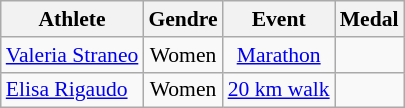<table class="wikitable" style="width:; font-size:90%; text-align:center;">
<tr>
<th>Athlete</th>
<th>Gendre</th>
<th>Event</th>
<th>Medal</th>
</tr>
<tr>
<td align=left><a href='#'>Valeria Straneo</a></td>
<td>Women</td>
<td><a href='#'>Marathon</a></td>
<td></td>
</tr>
<tr>
<td align=left><a href='#'>Elisa Rigaudo</a></td>
<td>Women</td>
<td><a href='#'>20 km walk</a></td>
<td></td>
</tr>
</table>
